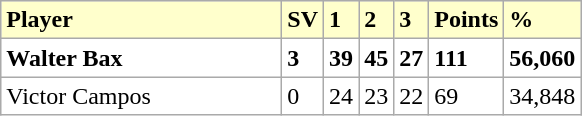<table class="wikitable">
<tr bgcolor="#ffffcc">
<td width=180><strong>Player</strong></td>
<td><strong>SV</strong></td>
<td><strong>1</strong></td>
<td><strong>2</strong></td>
<td><strong>3</strong></td>
<td><strong>Points</strong></td>
<td><strong>%</strong></td>
</tr>
<tr bgcolor="FFFFFF">
<td> <strong>Walter Bax</strong></td>
<td><strong>3</strong></td>
<td><strong>39</strong></td>
<td><strong>45</strong></td>
<td><strong>27</strong></td>
<td><strong>111</strong></td>
<td><strong>56,060</strong></td>
</tr>
<tr bgcolor="FFFFFF">
<td> Victor Campos</td>
<td>0</td>
<td>24</td>
<td>23</td>
<td>22</td>
<td>69</td>
<td>34,848</td>
</tr>
</table>
